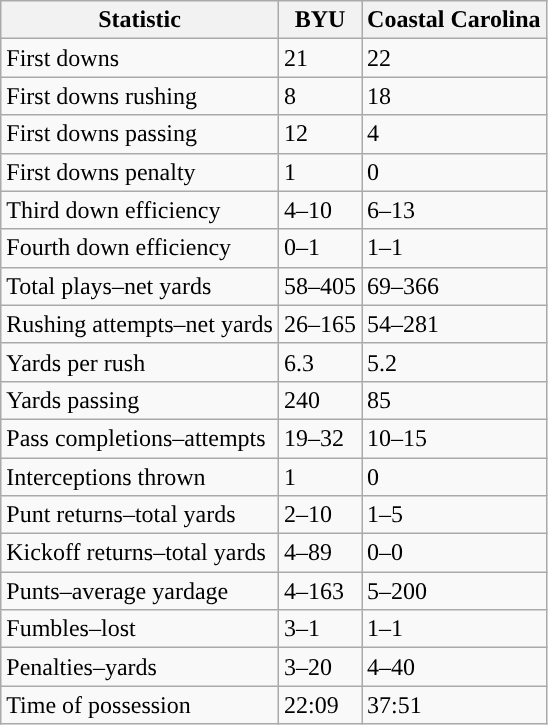<table class="wikitable">
<tr>
<th>Statistic</th>
<th><strong>BYU</strong></th>
<th><strong>Coastal Carolina</strong></th>
</tr>
<tr>
<td>First downs</td>
<td>21</td>
<td>22</td>
</tr>
<tr>
<td>First downs rushing</td>
<td>8</td>
<td>18</td>
</tr>
<tr>
<td>First downs passing</td>
<td>12</td>
<td>4</td>
</tr>
<tr>
<td>First downs penalty</td>
<td>1</td>
<td>0</td>
</tr>
<tr>
<td>Third down efficiency</td>
<td>4–10</td>
<td>6–13</td>
</tr>
<tr>
<td>Fourth down efficiency</td>
<td>0–1</td>
<td>1–1</td>
</tr>
<tr>
<td>Total plays–net yards</td>
<td>58–405</td>
<td>69–366</td>
</tr>
<tr>
<td>Rushing attempts–net yards</td>
<td>26–165</td>
<td>54–281</td>
</tr>
<tr>
<td>Yards per rush</td>
<td>6.3</td>
<td>5.2</td>
</tr>
<tr>
<td>Yards passing</td>
<td>240</td>
<td>85</td>
</tr>
<tr>
<td>Pass completions–attempts</td>
<td>19–32</td>
<td>10–15</td>
</tr>
<tr>
<td>Interceptions thrown</td>
<td>1</td>
<td>0</td>
</tr>
<tr>
<td>Punt returns–total yards</td>
<td>2–10</td>
<td>1–5</td>
</tr>
<tr>
<td>Kickoff returns–total yards</td>
<td>4–89</td>
<td>0–0</td>
</tr>
<tr>
<td>Punts–average yardage</td>
<td>4–163</td>
<td>5–200</td>
</tr>
<tr>
<td>Fumbles–lost</td>
<td>3–1</td>
<td>1–1</td>
</tr>
<tr>
<td>Penalties–yards</td>
<td>3–20</td>
<td>4–40</td>
</tr>
<tr>
<td>Time of possession</td>
<td>22:09</td>
<td>37:51</td>
</tr>
</table>
